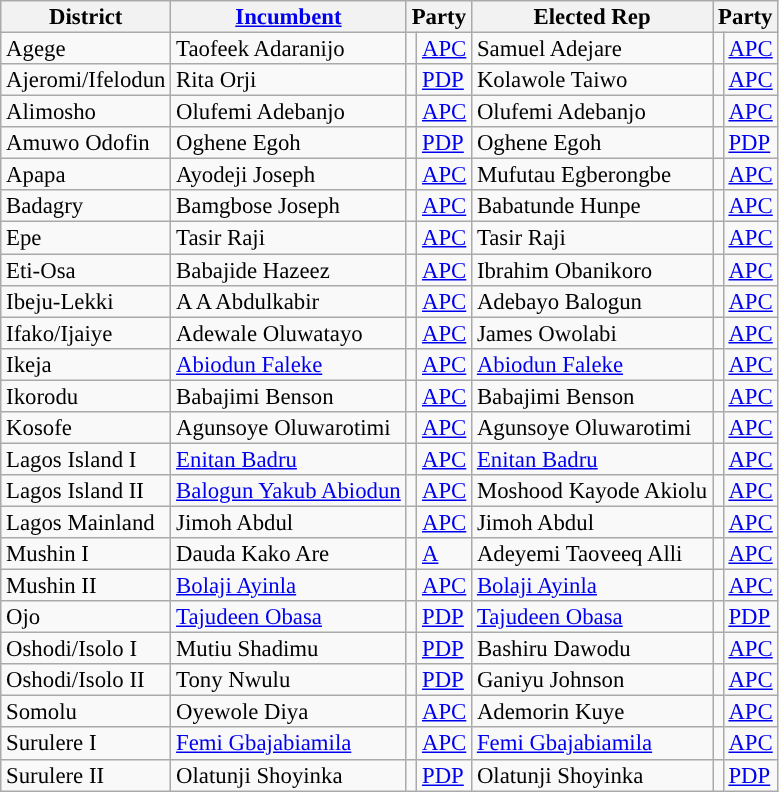<table class="sortable wikitable" style="font-size:95%;line-height:14px;">
<tr>
<th class="unsortable">District</th>
<th class="unsortable"><a href='#'>Incumbent</a></th>
<th colspan="2">Party</th>
<th class="unsortable">Elected Rep</th>
<th colspan="2">Party</th>
</tr>
<tr>
<td>Agege</td>
<td>Taofeek Adaranijo</td>
<td style="background:"></td>
<td><a href='#'>APC</a></td>
<td>Samuel Adejare</td>
<td style="background:"></td>
<td><a href='#'>APC</a></td>
</tr>
<tr>
<td>Ajeromi/Ifelodun</td>
<td>Rita Orji</td>
<td style="background:"></td>
<td><a href='#'>PDP</a></td>
<td>Kolawole Taiwo</td>
<td style="background:"></td>
<td><a href='#'>APC</a></td>
</tr>
<tr>
<td>Alimosho</td>
<td>Olufemi Adebanjo</td>
<td style="background:"></td>
<td><a href='#'>APC</a></td>
<td>Olufemi Adebanjo</td>
<td style="background:"></td>
<td><a href='#'>APC</a></td>
</tr>
<tr>
<td>Amuwo Odofin</td>
<td>Oghene Egoh</td>
<td style="background:"></td>
<td><a href='#'>PDP</a></td>
<td>Oghene Egoh</td>
<td style="background:"></td>
<td><a href='#'>PDP</a></td>
</tr>
<tr>
<td>Apapa</td>
<td>Ayodeji Joseph</td>
<td style="background:"></td>
<td><a href='#'>APC</a></td>
<td>Mufutau Egberongbe</td>
<td style="background:"></td>
<td><a href='#'>APC</a></td>
</tr>
<tr>
<td>Badagry</td>
<td>Bamgbose Joseph</td>
<td style="background:"></td>
<td><a href='#'>APC</a></td>
<td>Babatunde Hunpe</td>
<td style="background:"></td>
<td><a href='#'>APC</a></td>
</tr>
<tr>
<td>Epe</td>
<td>Tasir Raji</td>
<td style="background:"></td>
<td><a href='#'>APC</a></td>
<td>Tasir Raji</td>
<td style="background:"></td>
<td><a href='#'>APC</a></td>
</tr>
<tr>
<td>Eti-Osa</td>
<td>Babajide Hazeez</td>
<td style="background:"></td>
<td><a href='#'>APC</a></td>
<td>Ibrahim Obanikoro</td>
<td style="background:"></td>
<td><a href='#'>APC</a></td>
</tr>
<tr>
<td>Ibeju-Lekki</td>
<td>A A Abdulkabir</td>
<td style="background:"></td>
<td><a href='#'>APC</a></td>
<td>Adebayo Balogun</td>
<td style="background:"></td>
<td><a href='#'>APC</a></td>
</tr>
<tr>
<td>Ifako/Ijaiye</td>
<td>Adewale Oluwatayo</td>
<td style="background:"></td>
<td><a href='#'>APC</a></td>
<td>James Owolabi</td>
<td style="background:"></td>
<td><a href='#'>APC</a></td>
</tr>
<tr>
<td>Ikeja</td>
<td><a href='#'>Abiodun Faleke</a></td>
<td style="background:"></td>
<td><a href='#'>APC</a></td>
<td><a href='#'>Abiodun Faleke</a></td>
<td style="background:"></td>
<td><a href='#'>APC</a></td>
</tr>
<tr>
<td>Ikorodu</td>
<td>Babajimi Benson</td>
<td style="background:"></td>
<td><a href='#'>APC</a></td>
<td>Babajimi Benson</td>
<td style="background:"></td>
<td><a href='#'>APC</a></td>
</tr>
<tr>
<td>Kosofe</td>
<td>Agunsoye Oluwarotimi</td>
<td style="background:"></td>
<td><a href='#'>APC</a></td>
<td>Agunsoye Oluwarotimi</td>
<td style="background:"></td>
<td><a href='#'>APC</a></td>
</tr>
<tr>
<td>Lagos Island I</td>
<td><a href='#'>Enitan Badru</a></td>
<td style="background:"></td>
<td><a href='#'>APC</a></td>
<td><a href='#'>Enitan Badru</a></td>
<td style="background:"></td>
<td><a href='#'>APC</a></td>
</tr>
<tr>
<td>Lagos Island II</td>
<td><a href='#'>Balogun Yakub Abiodun</a></td>
<td style="background:"></td>
<td><a href='#'>APC</a></td>
<td>Moshood Kayode Akiolu</td>
<td style="background:"></td>
<td><a href='#'>APC</a></td>
</tr>
<tr>
<td>Lagos Mainland</td>
<td>Jimoh Abdul</td>
<td style="background:"></td>
<td><a href='#'>APC</a></td>
<td>Jimoh Abdul</td>
<td style="background:"></td>
<td><a href='#'>APC</a></td>
</tr>
<tr>
<td>Mushin I</td>
<td>Dauda Kako Are</td>
<td style="background:"></td>
<td><a href='#'>A</a></td>
<td>Adeyemi Taoveeq Alli</td>
<td style="background:"></td>
<td><a href='#'>APC</a></td>
</tr>
<tr>
<td>Mushin II</td>
<td><a href='#'>Bolaji Ayinla</a></td>
<td style="background:"></td>
<td><a href='#'>APC</a></td>
<td><a href='#'>Bolaji Ayinla</a></td>
<td style="background:"></td>
<td><a href='#'>APC</a></td>
</tr>
<tr>
<td>Ojo</td>
<td><a href='#'>Tajudeen Obasa</a></td>
<td style="background:"></td>
<td><a href='#'>PDP</a></td>
<td><a href='#'>Tajudeen Obasa</a></td>
<td style="background:"></td>
<td><a href='#'>PDP</a></td>
</tr>
<tr>
<td>Oshodi/Isolo I</td>
<td>Mutiu Shadimu</td>
<td style="background:"></td>
<td><a href='#'>PDP</a></td>
<td>Bashiru Dawodu</td>
<td style="background:"></td>
<td><a href='#'>APC</a></td>
</tr>
<tr>
<td>Oshodi/Isolo II</td>
<td>Tony Nwulu</td>
<td style="background:"></td>
<td><a href='#'>PDP</a></td>
<td>Ganiyu Johnson</td>
<td style="background:"></td>
<td><a href='#'>APC</a></td>
</tr>
<tr>
<td>Somolu</td>
<td>Oyewole Diya</td>
<td style="background:"></td>
<td><a href='#'>APC</a></td>
<td>Ademorin Kuye</td>
<td style="background:"></td>
<td><a href='#'>APC</a></td>
</tr>
<tr>
<td>Surulere I</td>
<td><a href='#'>Femi Gbajabiamila</a></td>
<td style="background:"></td>
<td><a href='#'>APC</a></td>
<td><a href='#'>Femi Gbajabiamila</a></td>
<td style="background:"></td>
<td><a href='#'>APC</a></td>
</tr>
<tr>
<td>Surulere II</td>
<td>Olatunji Shoyinka</td>
<td style="background:"></td>
<td><a href='#'>PDP</a></td>
<td>Olatunji Shoyinka</td>
<td style="background:"></td>
<td><a href='#'>PDP</a></td>
</tr>
</table>
